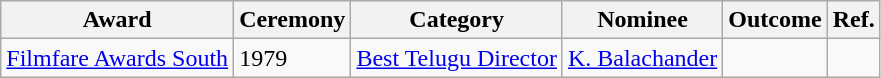<table class="wikitable">
<tr>
<th>Award</th>
<th>Ceremony</th>
<th>Category</th>
<th>Nominee</th>
<th>Outcome</th>
<th>Ref.</th>
</tr>
<tr>
<td rowspan="2"><a href='#'>Filmfare Awards South</a></td>
<td>1979</td>
<td><a href='#'>Best Telugu Director</a></td>
<td><a href='#'>K. Balachander</a></td>
<td></td>
<td style="text-align:center;"></td>
</tr>
</table>
